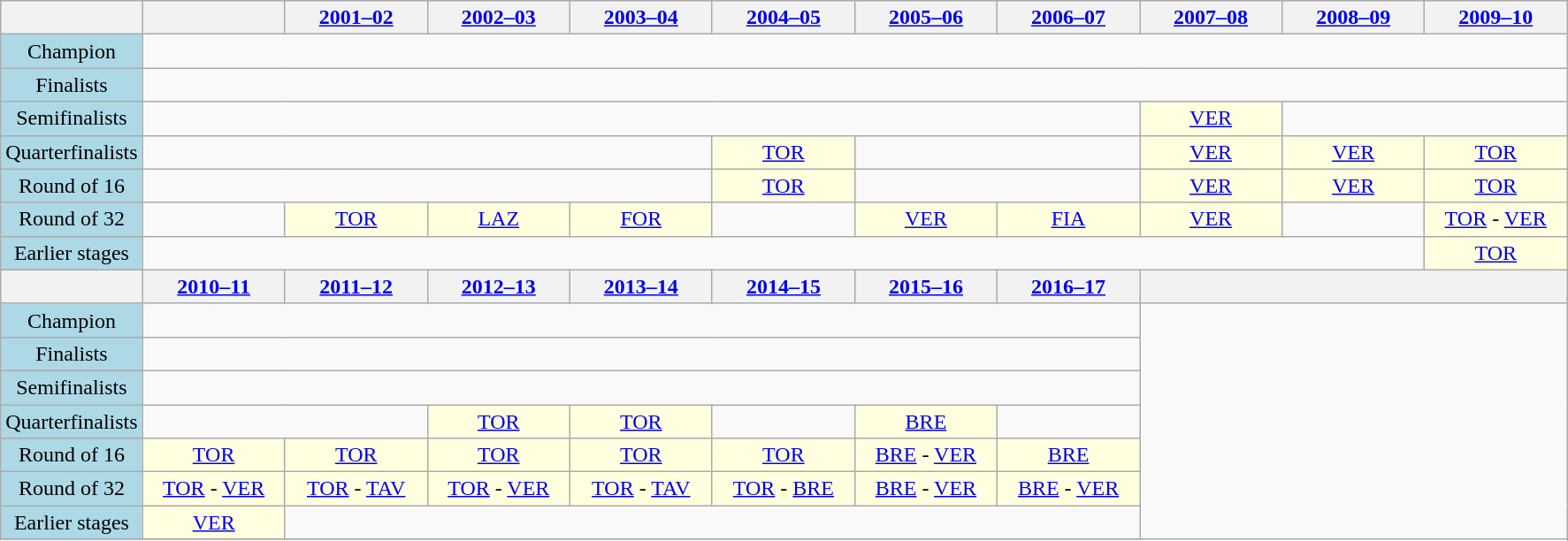<table class="wikitable">
<tr>
<th></th>
<th width=100px></th>
<th width=100px><a href='#'>2001–02</a></th>
<th width=100px><a href='#'>2002–03</a></th>
<th width=100px><a href='#'>2003–04</a></th>
<th width=100px><a href='#'>2004–05</a></th>
<th width=100px><a href='#'>2005–06</a></th>
<th width=100px><a href='#'>2006–07</a></th>
<th width=100px><a href='#'>2007–08</a></th>
<th width=100px><a href='#'>2008–09</a></th>
<th width=100px><a href='#'>2009–10</a></th>
</tr>
<tr align=center>
<td bgcolor=lightblue>Champion</td>
<td colspan=10></td>
</tr>
<tr align=center>
<td bgcolor=lightblue>Finalists</td>
<td colspan=10></td>
</tr>
<tr align=center>
<td bgcolor=lightblue>Semifinalists</td>
<td colspan=7></td>
<td bgcolor=lightyellow><a href='#'>VER</a></td>
<td colspan=2></td>
</tr>
<tr align=center>
<td bgcolor=lightblue>Quarterfinalists</td>
<td colspan=4></td>
<td bgcolor=lightyellow><a href='#'>TOR</a></td>
<td colspan=2></td>
<td bgcolor=lightyellow><a href='#'>VER</a></td>
<td bgcolor=lightyellow><a href='#'>VER</a></td>
<td bgcolor=lightyellow><a href='#'>TOR</a></td>
</tr>
<tr align=center>
<td bgcolor=lightblue>Round of 16</td>
<td colspan=4></td>
<td bgcolor=lightyellow><a href='#'>TOR</a></td>
<td colspan=2></td>
<td bgcolor=lightyellow><a href='#'>VER</a></td>
<td bgcolor=lightyellow><a href='#'>VER</a></td>
<td bgcolor=lightyellow><a href='#'>TOR</a></td>
</tr>
<tr align=center>
<td bgcolor=lightblue>Round of 32</td>
<td></td>
<td bgcolor=lightyellow><a href='#'>TOR</a></td>
<td bgcolor=lightyellow><a href='#'>LAZ</a></td>
<td bgcolor=lightyellow><a href='#'>FOR</a></td>
<td></td>
<td bgcolor=lightyellow><a href='#'>VER</a></td>
<td bgcolor=lightyellow><a href='#'>FIA</a></td>
<td bgcolor=lightyellow><a href='#'>VER</a></td>
<td></td>
<td bgcolor=lightyellow><a href='#'>TOR</a> - <a href='#'>VER</a></td>
</tr>
<tr align=center>
<td bgcolor=lightblue>Earlier stages</td>
<td colspan=9></td>
<td bgcolor=lightyellow><a href='#'>TOR</a></td>
</tr>
<tr>
<th></th>
<th width=100px><a href='#'>2010–11</a></th>
<th width=100px><a href='#'>2011–12</a></th>
<th width=100px><a href='#'>2012–13</a></th>
<th width=100px><a href='#'>2013–14</a></th>
<th width=100px><a href='#'>2014–15</a></th>
<th width=100px><a href='#'>2015–16</a></th>
<th width=100px><a href='#'>2016–17</a></th>
<th colspan=3></th>
</tr>
<tr align=center>
<td bgcolor=lightblue>Champion</td>
<td colspan=7></td>
</tr>
<tr align=center>
<td bgcolor=lightblue>Finalists</td>
<td colspan=7></td>
</tr>
<tr align=center>
<td bgcolor=lightblue>Semifinalists</td>
<td colspan=7></td>
</tr>
<tr align=center>
<td bgcolor=lightblue>Quarterfinalists</td>
<td colspan=2></td>
<td bgcolor=lightyellow><a href='#'>TOR</a></td>
<td bgcolor=lightyellow><a href='#'>TOR</a></td>
<td></td>
<td bgcolor=lightyellow><a href='#'>BRE</a></td>
<td></td>
</tr>
<tr align=center>
<td bgcolor=lightblue>Round of 16</td>
<td bgcolor=lightyellow><a href='#'>TOR</a></td>
<td bgcolor=lightyellow><a href='#'>TOR</a></td>
<td bgcolor=lightyellow><a href='#'>TOR</a></td>
<td bgcolor=lightyellow><a href='#'>TOR</a></td>
<td bgcolor=lightyellow><a href='#'>TOR</a></td>
<td bgcolor=lightyellow><a href='#'>BRE</a> - <a href='#'>VER</a></td>
<td bgcolor=lightyellow><a href='#'>BRE</a></td>
</tr>
<tr align=center>
<td bgcolor=lightblue>Round of 32</td>
<td bgcolor=lightyellow><a href='#'>TOR</a> - <a href='#'>VER</a></td>
<td bgcolor=lightyellow><a href='#'>TOR</a> - <a href='#'>TAV</a></td>
<td bgcolor=lightyellow><a href='#'>TOR</a> - <a href='#'>VER</a></td>
<td bgcolor=lightyellow><a href='#'>TOR</a> - <a href='#'>TAV</a></td>
<td bgcolor=lightyellow><a href='#'>TOR</a> - <a href='#'>BRE</a></td>
<td bgcolor=lightyellow><a href='#'>BRE</a> - <a href='#'>VER</a></td>
<td bgcolor=lightyellow><a href='#'>BRE</a> - <a href='#'>VER</a></td>
</tr>
<tr align=center>
<td bgcolor=lightblue>Earlier stages</td>
<td bgcolor=lightyellow><a href='#'>VER</a></td>
<td colspan=6></td>
</tr>
<tr>
</tr>
</table>
